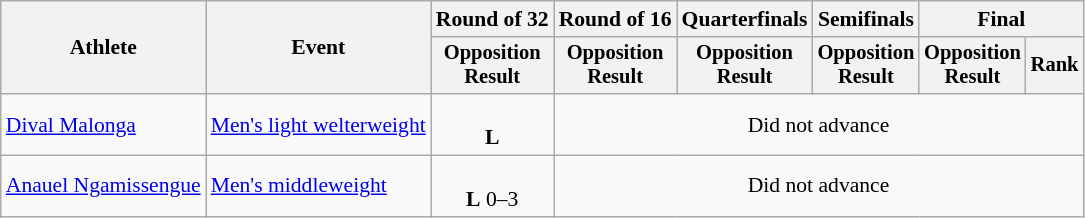<table class="wikitable" style="font-size:90%">
<tr>
<th rowspan="2">Athlete</th>
<th rowspan="2">Event</th>
<th>Round of 32</th>
<th>Round of 16</th>
<th>Quarterfinals</th>
<th>Semifinals</th>
<th colspan=2>Final</th>
</tr>
<tr style="font-size:95%">
<th>Opposition<br>Result</th>
<th>Opposition<br>Result</th>
<th>Opposition<br>Result</th>
<th>Opposition<br>Result</th>
<th>Opposition<br>Result</th>
<th>Rank</th>
</tr>
<tr align=center>
<td align=left><a href='#'>Dival Malonga</a></td>
<td align=left><a href='#'>Men's light welterweight</a></td>
<td><br><strong>L</strong> </td>
<td colspan=5>Did not advance</td>
</tr>
<tr align=center>
<td align=left><a href='#'>Anauel Ngamissengue</a></td>
<td align=left><a href='#'>Men's middleweight</a></td>
<td><br><strong>L</strong> 0–3</td>
<td colspan=5>Did not advance</td>
</tr>
</table>
